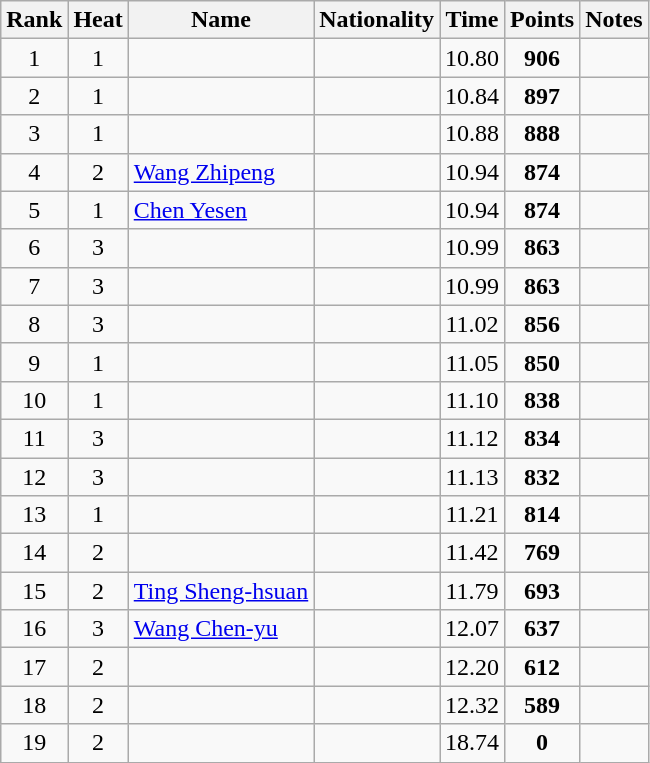<table class="wikitable sortable" style="text-align:center">
<tr>
<th>Rank</th>
<th>Heat</th>
<th>Name</th>
<th>Nationality</th>
<th>Time</th>
<th>Points</th>
<th>Notes</th>
</tr>
<tr>
<td>1</td>
<td>1</td>
<td align=left></td>
<td align=left></td>
<td>10.80</td>
<td><strong>906</strong></td>
<td></td>
</tr>
<tr>
<td>2</td>
<td>1</td>
<td align=left></td>
<td align=left></td>
<td>10.84</td>
<td><strong>897</strong></td>
<td></td>
</tr>
<tr>
<td>3</td>
<td>1</td>
<td align=left></td>
<td align=left></td>
<td>10.88</td>
<td><strong>888</strong></td>
<td></td>
</tr>
<tr>
<td>4</td>
<td>2</td>
<td align=left><a href='#'>Wang Zhipeng</a></td>
<td align=left></td>
<td>10.94</td>
<td><strong>874</strong></td>
<td></td>
</tr>
<tr>
<td>5</td>
<td>1</td>
<td align=left><a href='#'>Chen Yesen</a></td>
<td align=left></td>
<td>10.94</td>
<td><strong>874</strong></td>
<td></td>
</tr>
<tr>
<td>6</td>
<td>3</td>
<td align=left></td>
<td align=left></td>
<td>10.99</td>
<td><strong>863</strong></td>
<td></td>
</tr>
<tr>
<td>7</td>
<td>3</td>
<td align=left></td>
<td align=left></td>
<td>10.99</td>
<td><strong>863</strong></td>
<td></td>
</tr>
<tr>
<td>8</td>
<td>3</td>
<td align=left></td>
<td align=left></td>
<td>11.02</td>
<td><strong>856</strong></td>
<td></td>
</tr>
<tr>
<td>9</td>
<td>1</td>
<td align=left></td>
<td align=left></td>
<td>11.05</td>
<td><strong>850</strong></td>
<td></td>
</tr>
<tr>
<td>10</td>
<td>1</td>
<td align=left></td>
<td align=left></td>
<td>11.10</td>
<td><strong>838</strong></td>
<td></td>
</tr>
<tr>
<td>11</td>
<td>3</td>
<td align=left></td>
<td align=left></td>
<td>11.12</td>
<td><strong>834</strong></td>
<td></td>
</tr>
<tr>
<td>12</td>
<td>3</td>
<td align=left></td>
<td align=left></td>
<td>11.13</td>
<td><strong>832</strong></td>
<td></td>
</tr>
<tr>
<td>13</td>
<td>1</td>
<td align=left></td>
<td align=left></td>
<td>11.21</td>
<td><strong>814</strong></td>
<td></td>
</tr>
<tr>
<td>14</td>
<td>2</td>
<td align=left></td>
<td align=left></td>
<td>11.42</td>
<td><strong>769</strong></td>
<td></td>
</tr>
<tr>
<td>15</td>
<td>2</td>
<td align=left><a href='#'>Ting Sheng-hsuan</a></td>
<td align=left></td>
<td>11.79</td>
<td><strong>693</strong></td>
<td></td>
</tr>
<tr>
<td>16</td>
<td>3</td>
<td align=left><a href='#'>Wang Chen-yu</a></td>
<td align=left></td>
<td>12.07</td>
<td><strong>637</strong></td>
<td></td>
</tr>
<tr>
<td>17</td>
<td>2</td>
<td align=left></td>
<td align=left></td>
<td>12.20</td>
<td><strong>612</strong></td>
<td></td>
</tr>
<tr>
<td>18</td>
<td>2</td>
<td align=left></td>
<td align=left></td>
<td>12.32</td>
<td><strong>589</strong></td>
<td></td>
</tr>
<tr>
<td>19</td>
<td>2</td>
<td align=left></td>
<td align=left></td>
<td>18.74</td>
<td><strong>0</strong></td>
<td></td>
</tr>
</table>
